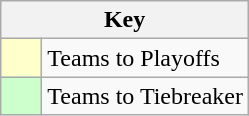<table class="wikitable" style="text-align: center;">
<tr>
<th colspan=2>Key</th>
</tr>
<tr>
<td style="background:#ffffcc; width:20px;"></td>
<td align=left>Teams to Playoffs</td>
</tr>
<tr>
<td style="background:#ccffcc; width:20px;"></td>
<td align=left>Teams to Tiebreaker</td>
</tr>
</table>
